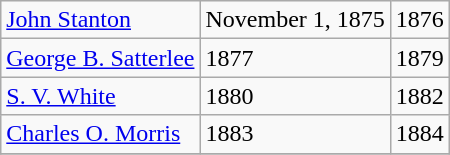<table class="wikitable">
<tr>
<td><a href='#'>John Stanton</a></td>
<td>November 1, 1875</td>
<td>1876</td>
</tr>
<tr>
<td><a href='#'>George B. Satterlee</a></td>
<td>1877</td>
<td>1879</td>
</tr>
<tr>
<td><a href='#'>S. V. White</a></td>
<td>1880</td>
<td>1882</td>
</tr>
<tr>
<td><a href='#'>Charles O. Morris</a></td>
<td>1883</td>
<td>1884</td>
</tr>
<tr>
</tr>
</table>
